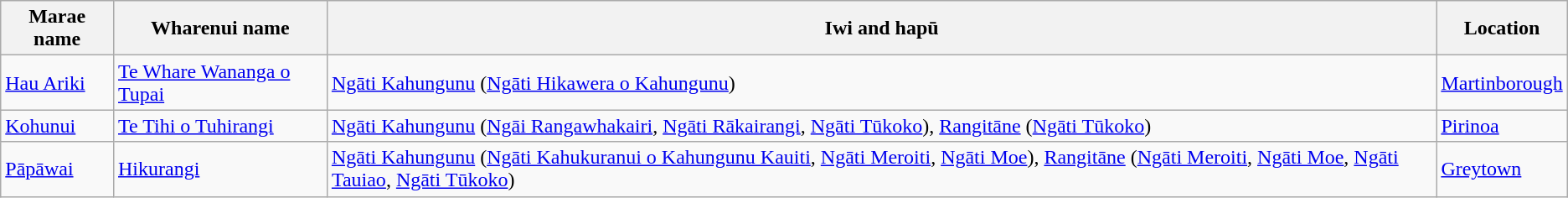<table class="wikitable sortable">
<tr>
<th>Marae name</th>
<th>Wharenui name</th>
<th>Iwi and hapū</th>
<th>Location</th>
</tr>
<tr>
<td><a href='#'>Hau Ariki</a></td>
<td><a href='#'>Te Whare Wananga o Tupai</a></td>
<td><a href='#'>Ngāti Kahungunu</a> (<a href='#'>Ngāti Hikawera o Kahungunu</a>)</td>
<td><a href='#'>Martinborough</a></td>
</tr>
<tr>
<td><a href='#'>Kohunui</a></td>
<td><a href='#'>Te Tihi o Tuhirangi</a></td>
<td><a href='#'>Ngāti Kahungunu</a> (<a href='#'>Ngāi Rangawhakairi</a>, <a href='#'>Ngāti Rākairangi</a>, <a href='#'>Ngāti Tūkoko</a>), <a href='#'>Rangitāne</a> (<a href='#'>Ngāti Tūkoko</a>)</td>
<td><a href='#'>Pirinoa</a></td>
</tr>
<tr>
<td><a href='#'>Pāpāwai</a></td>
<td><a href='#'>Hikurangi</a></td>
<td><a href='#'>Ngāti Kahungunu</a> (<a href='#'>Ngāti Kahukuranui o Kahungunu Kauiti</a>, <a href='#'>Ngāti Meroiti</a>, <a href='#'>Ngāti Moe</a>), <a href='#'>Rangitāne</a> (<a href='#'>Ngāti Meroiti</a>, <a href='#'>Ngāti Moe</a>, <a href='#'>Ngāti Tauiao</a>, <a href='#'>Ngāti Tūkoko</a>)</td>
<td><a href='#'>Greytown</a></td>
</tr>
</table>
